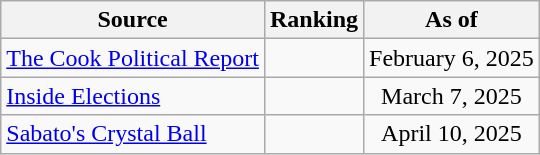<table class="wikitable" style="text-align:center">
<tr>
<th>Source</th>
<th>Ranking</th>
<th>As of</th>
</tr>
<tr>
<td align=left><a href='#'>The Cook Political Report</a></td>
<td></td>
<td>February 6, 2025</td>
</tr>
<tr>
<td align=left><a href='#'>Inside Elections</a></td>
<td></td>
<td>March 7, 2025</td>
</tr>
<tr>
<td align=left><a href='#'>Sabato's Crystal Ball</a></td>
<td></td>
<td>April 10, 2025</td>
</tr>
</table>
